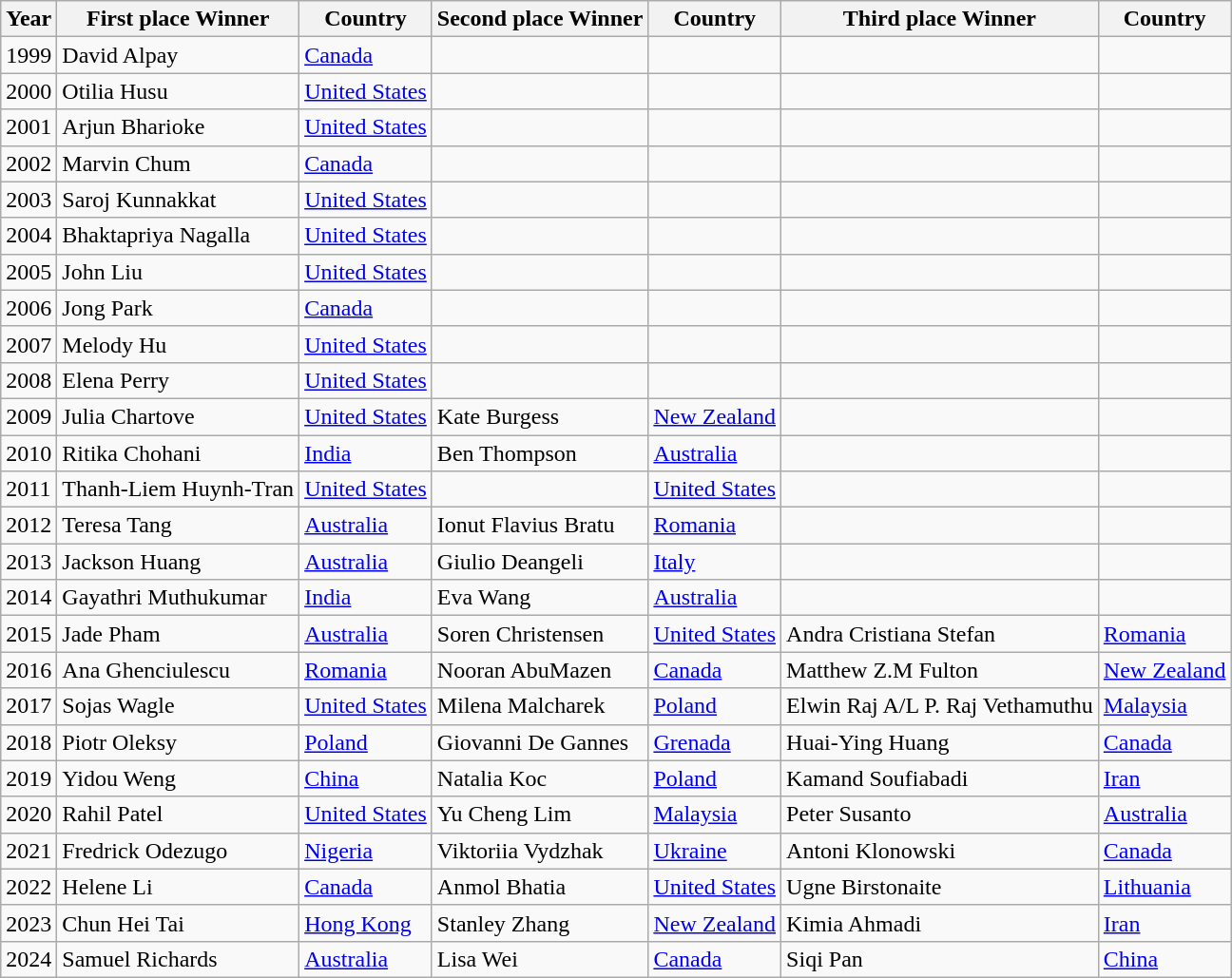<table class="wikitable">
<tr>
<th>Year</th>
<th>First place Winner</th>
<th>Country</th>
<th>Second place Winner</th>
<th>Country</th>
<th>Third place Winner</th>
<th>Country</th>
</tr>
<tr>
<td>1999</td>
<td>David Alpay</td>
<td><a href='#'>Canada</a></td>
<td></td>
<td></td>
<td></td>
<td></td>
</tr>
<tr>
<td>2000</td>
<td>Otilia Husu</td>
<td><a href='#'>United States</a></td>
<td></td>
<td></td>
<td></td>
<td></td>
</tr>
<tr>
<td>2001</td>
<td>Arjun Bharioke</td>
<td><a href='#'>United States</a></td>
<td></td>
<td></td>
<td></td>
<td></td>
</tr>
<tr>
<td>2002</td>
<td>Marvin Chum</td>
<td><a href='#'>Canada</a></td>
<td></td>
<td></td>
<td></td>
<td></td>
</tr>
<tr>
<td>2003</td>
<td>Saroj Kunnakkat</td>
<td><a href='#'>United States</a></td>
<td></td>
<td></td>
<td></td>
<td></td>
</tr>
<tr>
<td>2004</td>
<td>Bhaktapriya Nagalla</td>
<td><a href='#'>United States</a></td>
<td></td>
<td></td>
<td></td>
<td></td>
</tr>
<tr>
<td>2005</td>
<td>John Liu</td>
<td><a href='#'>United States</a></td>
<td></td>
<td></td>
<td></td>
<td></td>
</tr>
<tr>
<td>2006</td>
<td>Jong Park</td>
<td><a href='#'>Canada</a></td>
<td></td>
<td></td>
<td></td>
<td></td>
</tr>
<tr>
<td>2007</td>
<td>Melody Hu</td>
<td><a href='#'>United States</a></td>
<td></td>
<td></td>
<td></td>
<td></td>
</tr>
<tr>
<td>2008</td>
<td>Elena Perry</td>
<td><a href='#'>United States</a></td>
<td></td>
<td></td>
<td></td>
<td></td>
</tr>
<tr>
<td>2009</td>
<td>Julia Chartove</td>
<td><a href='#'>United States</a></td>
<td>Kate Burgess</td>
<td><a href='#'>New Zealand</a></td>
<td></td>
<td></td>
</tr>
<tr>
<td>2010</td>
<td>Ritika Chohani</td>
<td><a href='#'>India</a></td>
<td>Ben Thompson</td>
<td><a href='#'>Australia</a></td>
<td></td>
<td></td>
</tr>
<tr>
<td>2011</td>
<td>Thanh-Liem Huynh-Tran</td>
<td><a href='#'>United States</a></td>
<td></td>
<td><a href='#'>United States</a></td>
<td></td>
<td></td>
</tr>
<tr>
<td>2012</td>
<td>Teresa Tang</td>
<td><a href='#'>Australia</a></td>
<td>Ionut Flavius Bratu</td>
<td><a href='#'>Romania</a></td>
<td></td>
<td></td>
</tr>
<tr>
<td>2013</td>
<td>Jackson Huang</td>
<td><a href='#'>Australia</a></td>
<td>Giulio Deangeli</td>
<td><a href='#'>Italy</a></td>
<td></td>
<td></td>
</tr>
<tr>
<td>2014</td>
<td>Gayathri Muthukumar</td>
<td><a href='#'>India</a></td>
<td>Eva Wang</td>
<td><a href='#'>Australia</a></td>
<td></td>
<td></td>
</tr>
<tr>
<td>2015</td>
<td>Jade Pham</td>
<td><a href='#'>Australia</a></td>
<td>Soren Christensen</td>
<td><a href='#'>United States</a></td>
<td>Andra Cristiana Stefan</td>
<td><a href='#'>Romania</a></td>
</tr>
<tr>
<td>2016</td>
<td>Ana Ghenciulescu</td>
<td><a href='#'>Romania</a></td>
<td>Nooran AbuMazen</td>
<td><a href='#'>Canada</a></td>
<td>Matthew Z.M Fulton</td>
<td><a href='#'>New Zealand</a></td>
</tr>
<tr>
<td>2017</td>
<td>Sojas Wagle</td>
<td><a href='#'>United States</a></td>
<td>Milena Malcharek</td>
<td><a href='#'>Poland</a></td>
<td>Elwin Raj A/L P. Raj Vethamuthu</td>
<td><a href='#'>Malaysia</a></td>
</tr>
<tr>
<td>2018</td>
<td>Piotr Oleksy</td>
<td><a href='#'>Poland</a></td>
<td>Giovanni De Gannes</td>
<td><a href='#'>Grenada</a></td>
<td>Huai-Ying Huang</td>
<td><a href='#'>Canada</a></td>
</tr>
<tr>
<td>2019</td>
<td>Yidou Weng</td>
<td><a href='#'>China</a></td>
<td>Natalia Koc</td>
<td><a href='#'>Poland</a></td>
<td>Kamand Soufiabadi</td>
<td><a href='#'>Iran</a></td>
</tr>
<tr>
<td>2020</td>
<td>Rahil Patel</td>
<td><a href='#'>United States</a></td>
<td>Yu Cheng Lim</td>
<td><a href='#'>Malaysia</a></td>
<td>Peter Susanto</td>
<td><a href='#'>Australia</a></td>
</tr>
<tr>
<td>2021</td>
<td>Fredrick Odezugo</td>
<td><a href='#'>Nigeria</a></td>
<td>Viktoriia Vydzhak</td>
<td><a href='#'>Ukraine</a></td>
<td>Antoni Klonowski</td>
<td><a href='#'>Canada</a></td>
</tr>
<tr>
<td>2022</td>
<td>Helene Li</td>
<td><a href='#'>Canada</a></td>
<td>Anmol Bhatia</td>
<td><a href='#'>United States</a></td>
<td>Ugne Birstonaite</td>
<td><a href='#'>Lithuania</a></td>
</tr>
<tr>
<td>2023</td>
<td>Chun Hei Tai</td>
<td><a href='#'>Hong Kong</a></td>
<td>Stanley Zhang</td>
<td><a href='#'>New Zealand</a></td>
<td>Kimia Ahmadi</td>
<td><a href='#'>Iran</a></td>
</tr>
<tr>
<td>2024</td>
<td>Samuel Richards</td>
<td><a href='#'>Australia</a></td>
<td>Lisa Wei</td>
<td><a href='#'>Canada</a></td>
<td>Siqi Pan</td>
<td><a href='#'>China</a></td>
</tr>
</table>
